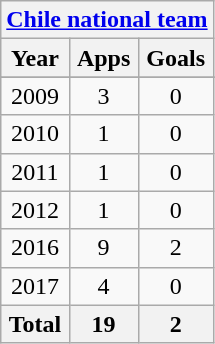<table class="wikitable" style="text-align:center">
<tr>
<th colspan=3><a href='#'>Chile national team</a></th>
</tr>
<tr>
<th>Year</th>
<th>Apps</th>
<th>Goals</th>
</tr>
<tr>
</tr>
<tr>
<td>2009</td>
<td>3</td>
<td>0</td>
</tr>
<tr>
<td>2010</td>
<td>1</td>
<td>0</td>
</tr>
<tr>
<td>2011</td>
<td>1</td>
<td>0</td>
</tr>
<tr>
<td>2012</td>
<td>1</td>
<td>0</td>
</tr>
<tr>
<td>2016</td>
<td>9</td>
<td>2</td>
</tr>
<tr>
<td>2017</td>
<td>4</td>
<td>0</td>
</tr>
<tr>
<th>Total</th>
<th>19</th>
<th>2</th>
</tr>
</table>
